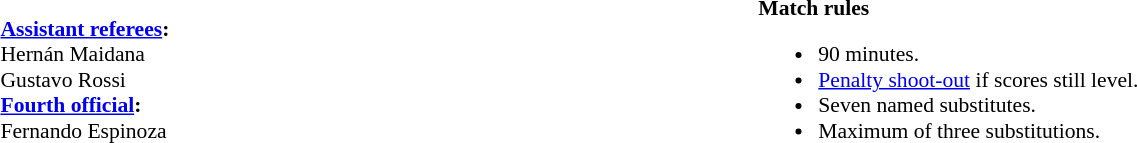<table width=100% style="font-size: 90%">
<tr>
<td><br><strong><a href='#'>Assistant referees</a>:</strong>
<br>Hernán Maidana
<br>Gustavo Rossi 
<br><strong><a href='#'>Fourth official</a>:</strong>
<br>Fernando Espinoza</td>
<td style="width:60%; vertical-align:top"><br><strong>Match rules</strong><ul><li>90 minutes.</li><li><a href='#'>Penalty shoot-out</a> if scores still level.</li><li>Seven named substitutes.</li><li>Maximum of three substitutions.</li></ul></td>
</tr>
</table>
